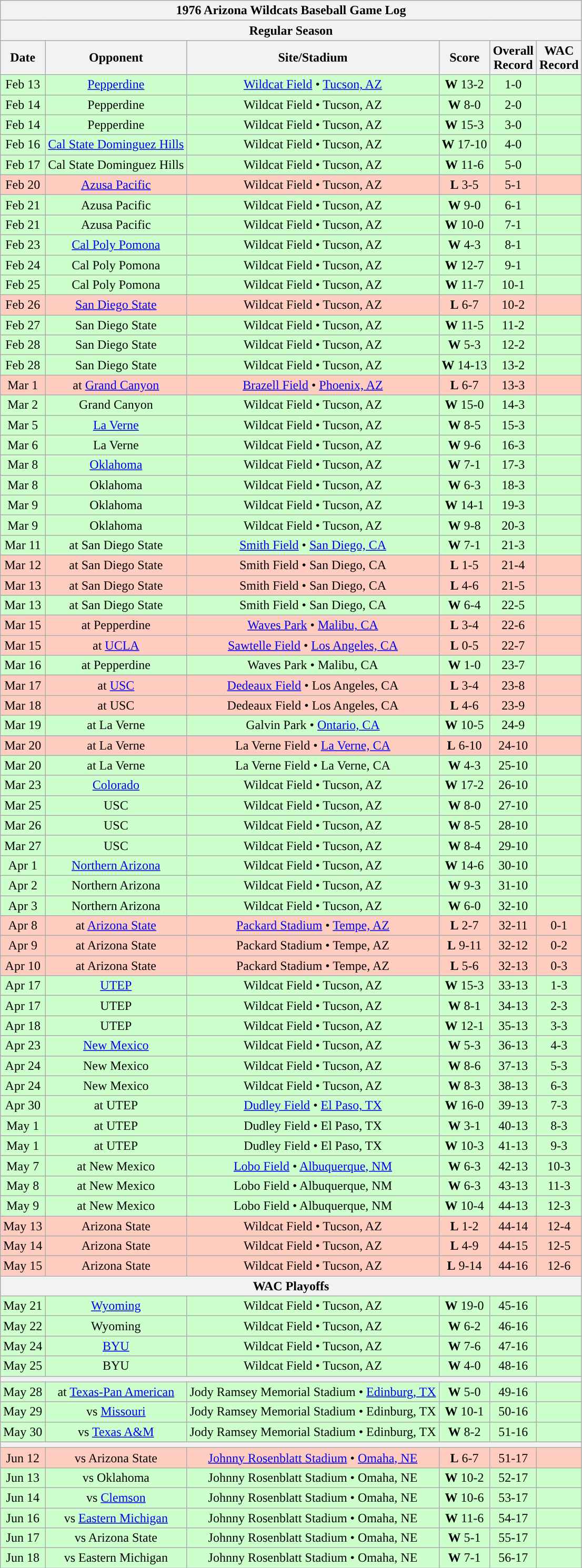<table class="wikitable">
<tr>
<th colspan="6">1976 Arizona Wildcats Baseball Game Log</th>
</tr>
<tr>
<th colspan="6">Regular Season</th>
</tr>
<tr>
<th>Date</th>
<th>Opponent</th>
<th>Site/Stadium</th>
<th>Score</th>
<th>Overall<br>Record</th>
<th>WAC<br>Record</th>
</tr>
<tr bgcolor="ccffcc" align="center">
<td>Feb 13</td>
<td><a href='#'>Pepperdine</a></td>
<td><a href='#'>Wildcat Field</a> • <a href='#'>Tucson, AZ</a></td>
<td><strong>W</strong> 13-2</td>
<td>1-0</td>
<td></td>
</tr>
<tr bgcolor="ccffcc" align="center">
<td>Feb 14</td>
<td>Pepperdine</td>
<td>Wildcat Field • Tucson, AZ</td>
<td><strong>W</strong> 8-0</td>
<td>2-0</td>
<td></td>
</tr>
<tr bgcolor="ccffcc" align="center">
<td>Feb 14</td>
<td>Pepperdine</td>
<td>Wildcat Field • Tucson, AZ</td>
<td><strong>W</strong> 15-3</td>
<td>3-0</td>
<td></td>
</tr>
<tr bgcolor="ccffcc" align="center">
<td>Feb 16</td>
<td><a href='#'>Cal State Dominguez Hills</a></td>
<td>Wildcat Field • Tucson, AZ</td>
<td><strong>W</strong> 17-10</td>
<td>4-0</td>
<td></td>
</tr>
<tr bgcolor="ccffcc" align="center">
<td>Feb 17</td>
<td>Cal State Dominguez Hills</td>
<td>Wildcat Field • Tucson, AZ</td>
<td><strong>W</strong> 11-6</td>
<td>5-0</td>
<td></td>
</tr>
<tr bgcolor="ffccc" align="center">
<td>Feb 20</td>
<td><a href='#'>Azusa Pacific</a></td>
<td>Wildcat Field • Tucson, AZ</td>
<td><strong>L</strong> 3-5</td>
<td>5-1</td>
<td></td>
</tr>
<tr bgcolor="ccffcc" align="center">
<td>Feb 21</td>
<td>Azusa Pacific</td>
<td>Wildcat Field • Tucson, AZ</td>
<td><strong>W</strong> 9-0</td>
<td>6-1</td>
<td></td>
</tr>
<tr bgcolor="ccffcc" align="center">
<td>Feb 21</td>
<td>Azusa Pacific</td>
<td>Wildcat Field • Tucson, AZ</td>
<td><strong>W</strong> 10-0</td>
<td>7-1</td>
<td></td>
</tr>
<tr bgcolor="ccffcc" align="center">
<td>Feb 23</td>
<td><a href='#'>Cal Poly Pomona</a></td>
<td>Wildcat Field • Tucson, AZ</td>
<td><strong>W</strong> 4-3</td>
<td>8-1</td>
<td></td>
</tr>
<tr bgcolor="ccffcc" align="center">
<td>Feb 24</td>
<td>Cal Poly Pomona</td>
<td>Wildcat Field • Tucson, AZ</td>
<td><strong>W</strong> 12-7</td>
<td>9-1</td>
<td></td>
</tr>
<tr bgcolor="ccffcc" align="center">
<td>Feb 25</td>
<td>Cal Poly Pomona</td>
<td>Wildcat Field • Tucson, AZ</td>
<td><strong>W</strong> 11-7</td>
<td>10-1</td>
<td></td>
</tr>
<tr bgcolor="ffccc" align="center">
<td>Feb 26</td>
<td><a href='#'>San Diego State</a></td>
<td>Wildcat Field • Tucson, AZ</td>
<td><strong>L</strong> 6-7</td>
<td>10-2</td>
<td></td>
</tr>
<tr bgcolor="ccffcc" align="center">
<td>Feb 27</td>
<td>San Diego State</td>
<td>Wildcat Field • Tucson, AZ</td>
<td><strong>W</strong> 11-5</td>
<td>11-2</td>
<td></td>
</tr>
<tr bgcolor="ccffcc" align="center">
<td>Feb 28</td>
<td>San Diego State</td>
<td>Wildcat Field • Tucson, AZ</td>
<td><strong>W</strong> 5-3</td>
<td>12-2</td>
<td></td>
</tr>
<tr bgcolor="ccffcc" align="center">
<td>Feb 28</td>
<td>San Diego State</td>
<td>Wildcat Field • Tucson, AZ</td>
<td><strong>W</strong> 14-13</td>
<td>13-2</td>
<td></td>
</tr>
<tr bgcolor="ffccc" align="center">
<td>Mar 1</td>
<td>at <a href='#'>Grand Canyon</a></td>
<td><a href='#'>Brazell Field</a> • <a href='#'>Phoenix, AZ</a></td>
<td><strong>L</strong> 6-7</td>
<td>13-3</td>
<td></td>
</tr>
<tr bgcolor="ccffcc" align="center">
<td>Mar 2</td>
<td>Grand Canyon</td>
<td>Wildcat Field • Tucson, AZ</td>
<td><strong>W</strong> 15-0</td>
<td>14-3</td>
<td></td>
</tr>
<tr bgcolor="ccffcc" align="center">
<td>Mar 5</td>
<td><a href='#'>La Verne</a></td>
<td>Wildcat Field • Tucson, AZ</td>
<td><strong>W</strong> 8-5</td>
<td>15-3</td>
<td></td>
</tr>
<tr bgcolor="ccffcc" align="center">
<td>Mar 6</td>
<td>La Verne</td>
<td>Wildcat Field • Tucson, AZ</td>
<td><strong>W</strong> 9-6</td>
<td>16-3</td>
<td></td>
</tr>
<tr bgcolor="ccffcc" align="center">
<td>Mar 8</td>
<td><a href='#'>Oklahoma</a></td>
<td>Wildcat Field • Tucson, AZ</td>
<td><strong>W</strong> 7-1</td>
<td>17-3</td>
<td></td>
</tr>
<tr bgcolor="ccffcc" align="center">
<td>Mar 8</td>
<td>Oklahoma</td>
<td>Wildcat Field • Tucson, AZ</td>
<td><strong>W</strong> 6-3</td>
<td>18-3</td>
<td></td>
</tr>
<tr bgcolor="ccffcc" align="center">
<td>Mar 9</td>
<td>Oklahoma</td>
<td>Wildcat Field • Tucson, AZ</td>
<td><strong>W</strong> 14-1</td>
<td>19-3</td>
<td></td>
</tr>
<tr bgcolor="ccffcc" align="center">
<td>Mar 9</td>
<td>Oklahoma</td>
<td>Wildcat Field • Tucson, AZ</td>
<td><strong>W</strong> 9-8</td>
<td>20-3</td>
<td></td>
</tr>
<tr bgcolor="ccffcc" align="center">
<td>Mar 11</td>
<td>at San Diego State</td>
<td><a href='#'>Smith Field</a> • <a href='#'>San Diego, CA</a></td>
<td><strong>W</strong> 7-1</td>
<td>21-3</td>
<td></td>
</tr>
<tr bgcolor="ffccc" align="center">
<td>Mar 12</td>
<td>at San Diego State</td>
<td>Smith Field • San Diego, CA</td>
<td><strong>L</strong> 1-5</td>
<td>21-4</td>
<td></td>
</tr>
<tr bgcolor="ffccc" align="center">
<td>Mar 13</td>
<td>at San Diego State</td>
<td>Smith Field • San Diego, CA</td>
<td><strong>L</strong> 4-6</td>
<td>21-5</td>
<td></td>
</tr>
<tr bgcolor="ccffcc" align="center">
<td>Mar 13</td>
<td>at San Diego State</td>
<td>Smith Field • San Diego, CA</td>
<td><strong>W</strong> 6-4</td>
<td>22-5</td>
<td></td>
</tr>
<tr bgcolor="ffccc" align="center">
<td>Mar 15</td>
<td>at Pepperdine</td>
<td><a href='#'>Waves Park</a> • <a href='#'>Malibu, CA</a></td>
<td><strong>L</strong> 3-4</td>
<td>22-6</td>
<td></td>
</tr>
<tr bgcolor="ffccc" align="center">
<td>Mar 15</td>
<td>at <a href='#'>UCLA</a></td>
<td><a href='#'>Sawtelle Field</a> • <a href='#'>Los Angeles, CA</a></td>
<td><strong>L</strong> 0-5</td>
<td>22-7</td>
<td></td>
</tr>
<tr bgcolor="ccffcc" align="center">
<td>Mar 16</td>
<td>at Pepperdine</td>
<td>Waves Park • Malibu, CA</td>
<td><strong>W</strong> 1-0</td>
<td>23-7</td>
<td></td>
</tr>
<tr bgcolor="ffccc" align="center">
<td>Mar 17</td>
<td>at <a href='#'>USC</a></td>
<td><a href='#'>Dedeaux Field</a> • Los Angeles, CA</td>
<td><strong>L</strong> 3-4</td>
<td>23-8</td>
<td></td>
</tr>
<tr bgcolor="ffccc" align="center">
<td>Mar 18</td>
<td>at USC</td>
<td>Dedeaux Field • Los Angeles, CA</td>
<td><strong>L</strong> 4-6</td>
<td>23-9</td>
<td></td>
</tr>
<tr bgcolor="ccffcc" align="center">
<td>Mar 19</td>
<td>at La Verne</td>
<td>Galvin Park • <a href='#'>Ontario, CA</a></td>
<td><strong>W</strong> 10-5</td>
<td>24-9</td>
<td></td>
</tr>
<tr bgcolor="ffccc" align="center">
<td>Mar 20</td>
<td>at La Verne</td>
<td>La Verne Field • <a href='#'>La Verne, CA</a></td>
<td><strong>L</strong> 6-10</td>
<td>24-10</td>
<td></td>
</tr>
<tr bgcolor="ccffcc" align="center">
<td>Mar 20</td>
<td>at La Verne</td>
<td>La Verne Field • La Verne, CA</td>
<td><strong>W</strong> 4-3</td>
<td>25-10</td>
<td></td>
</tr>
<tr bgcolor="ccffcc" align="center">
<td>Mar 23</td>
<td><a href='#'>Colorado</a></td>
<td>Wildcat Field • Tucson, AZ</td>
<td><strong>W</strong> 17-2</td>
<td>26-10</td>
<td></td>
</tr>
<tr bgcolor="ccffcc" align="center">
<td>Mar 25</td>
<td>USC</td>
<td>Wildcat Field • Tucson, AZ</td>
<td><strong>W</strong> 8-0</td>
<td>27-10</td>
<td></td>
</tr>
<tr bgcolor="ccffcc" align="center">
<td>Mar 26</td>
<td>USC</td>
<td>Wildcat Field • Tucson, AZ</td>
<td><strong>W</strong> 8-5</td>
<td>28-10</td>
<td></td>
</tr>
<tr bgcolor="ccffcc" align="center">
<td>Mar 27</td>
<td>USC</td>
<td>Wildcat Field • Tucson, AZ</td>
<td><strong>W</strong> 8-4</td>
<td>29-10</td>
<td></td>
</tr>
<tr bgcolor="ccffcc" align="center">
<td>Apr 1</td>
<td><a href='#'>Northern Arizona</a></td>
<td>Wildcat Field • Tucson, AZ</td>
<td><strong>W</strong> 14-6</td>
<td>30-10</td>
<td></td>
</tr>
<tr bgcolor="ccffcc" align="center">
<td>Apr 2</td>
<td>Northern Arizona</td>
<td>Wildcat Field • Tucson, AZ</td>
<td><strong>W</strong> 9-3</td>
<td>31-10</td>
<td></td>
</tr>
<tr bgcolor="ccffcc" align="center">
<td>Apr 3</td>
<td>Northern Arizona</td>
<td>Wildcat Field • Tucson, AZ</td>
<td><strong>W</strong> 6-0</td>
<td>32-10</td>
<td></td>
</tr>
<tr bgcolor="ffccc" align="center">
<td>Apr 8</td>
<td>at <a href='#'>Arizona State</a></td>
<td><a href='#'>Packard Stadium</a> • <a href='#'>Tempe, AZ</a></td>
<td><strong>L</strong> 2-7</td>
<td>32-11</td>
<td>0-1</td>
</tr>
<tr bgcolor="ffccc" align="center">
<td>Apr 9</td>
<td>at Arizona State</td>
<td>Packard Stadium • Tempe, AZ</td>
<td><strong>L</strong> 9-11</td>
<td>32-12</td>
<td>0-2</td>
</tr>
<tr bgcolor="ffccc" align="center">
<td>Apr 10</td>
<td>at Arizona State</td>
<td>Packard Stadium • Tempe, AZ</td>
<td><strong>L</strong> 5-6</td>
<td>32-13</td>
<td>0-3</td>
</tr>
<tr bgcolor="ccffcc" align="center">
<td>Apr 17</td>
<td><a href='#'>UTEP</a></td>
<td>Wildcat Field • Tucson, AZ</td>
<td><strong>W</strong> 15-3</td>
<td>33-13</td>
<td>1-3</td>
</tr>
<tr bgcolor="ccffcc" align="center">
<td>Apr 17</td>
<td>UTEP</td>
<td>Wildcat Field • Tucson, AZ</td>
<td><strong>W</strong> 8-1</td>
<td>34-13</td>
<td>2-3</td>
</tr>
<tr bgcolor="ccffcc" align="center">
<td>Apr 18</td>
<td>UTEP</td>
<td>Wildcat Field • Tucson, AZ</td>
<td><strong>W</strong> 12-1</td>
<td>35-13</td>
<td>3-3</td>
</tr>
<tr bgcolor="ccffcc" align="center">
<td>Apr 23</td>
<td><a href='#'>New Mexico</a></td>
<td>Wildcat Field • Tucson, AZ</td>
<td><strong>W</strong> 5-3</td>
<td>36-13</td>
<td>4-3</td>
</tr>
<tr bgcolor="ccffcc" align="center">
<td>Apr 24</td>
<td>New Mexico</td>
<td>Wildcat Field • Tucson, AZ</td>
<td><strong>W</strong> 8-6</td>
<td>37-13</td>
<td>5-3</td>
</tr>
<tr bgcolor="ccffcc" align="center">
<td>Apr 24</td>
<td>New Mexico</td>
<td>Wildcat Field • Tucson, AZ</td>
<td><strong>W</strong> 8-3</td>
<td>38-13</td>
<td>6-3</td>
</tr>
<tr bgcolor="ccffcc" align="center">
<td>Apr 30</td>
<td>at UTEP</td>
<td><a href='#'>Dudley Field</a> • <a href='#'>El Paso, TX</a></td>
<td><strong>W</strong> 16-0</td>
<td>39-13</td>
<td>7-3</td>
</tr>
<tr bgcolor="ccffcc" align="center">
<td>May 1</td>
<td>at UTEP</td>
<td>Dudley Field • El Paso, TX</td>
<td><strong>W</strong> 3-1</td>
<td>40-13</td>
<td>8-3</td>
</tr>
<tr bgcolor="ccffcc" align="center">
<td>May 1</td>
<td>at UTEP</td>
<td>Dudley Field • El Paso, TX</td>
<td><strong>W</strong> 10-3</td>
<td>41-13</td>
<td>9-3</td>
</tr>
<tr bgcolor="ccffcc" align="center">
<td>May 7</td>
<td>at New Mexico</td>
<td><a href='#'>Lobo Field</a> • <a href='#'>Albuquerque, NM</a></td>
<td><strong>W</strong> 6-3</td>
<td>42-13</td>
<td>10-3</td>
</tr>
<tr bgcolor="ccffcc" align="center">
<td>May 8</td>
<td>at New Mexico</td>
<td>Lobo Field • Albuquerque, NM</td>
<td><strong>W</strong> 6-3</td>
<td>43-13</td>
<td>11-3</td>
</tr>
<tr bgcolor="ccffcc" align="center">
<td>May 9</td>
<td>at New Mexico</td>
<td>Lobo Field • Albuquerque, NM</td>
<td><strong>W</strong> 10-4</td>
<td>44-13</td>
<td>12-3</td>
</tr>
<tr bgcolor="ffccc" align="center">
<td>May 13</td>
<td>Arizona State</td>
<td>Wildcat Field • Tucson, AZ</td>
<td><strong>L</strong> 1-2</td>
<td>44-14</td>
<td>12-4</td>
</tr>
<tr bgcolor="ffccc" align="center">
<td>May 14</td>
<td>Arizona State</td>
<td>Wildcat Field • Tucson, AZ</td>
<td><strong>L</strong> 4-9</td>
<td>44-15</td>
<td>12-5</td>
</tr>
<tr bgcolor="ffccc" align="center">
<td>May 15</td>
<td>Arizona State</td>
<td>Wildcat Field • Tucson, AZ</td>
<td><strong>L</strong> 9-14</td>
<td>44-16</td>
<td>12-6</td>
</tr>
<tr>
<th colspan="6">WAC Playoffs</th>
</tr>
<tr bgcolor="ccffcc" align="center">
<td>May 21</td>
<td><a href='#'>Wyoming</a></td>
<td>Wildcat Field • Tucson, AZ</td>
<td><strong>W</strong> 19-0</td>
<td>45-16</td>
<td></td>
</tr>
<tr bgcolor="ccffcc" align="center">
<td>May 22</td>
<td>Wyoming</td>
<td>Wildcat Field • Tucson, AZ</td>
<td><strong>W</strong> 6-2</td>
<td>46-16</td>
<td></td>
</tr>
<tr bgcolor="ccffcc" align="center">
<td>May 24</td>
<td><a href='#'>BYU</a></td>
<td>Wildcat Field • Tucson, AZ</td>
<td><strong>W</strong> 7-6</td>
<td>47-16</td>
<td></td>
</tr>
<tr bgcolor="ccffcc" align="center">
<td>May 25</td>
<td>BYU</td>
<td>Wildcat Field • Tucson, AZ</td>
<td><strong>W</strong> 4-0</td>
<td>48-16</td>
<td></td>
</tr>
<tr>
<th colspan="6"><a href='#'></a></th>
</tr>
<tr bgcolor="ccffcc" align="center">
<td>May 28</td>
<td>at <a href='#'>Texas-Pan American</a></td>
<td>Jody Ramsey Memorial Stadium • <a href='#'>Edinburg, TX</a></td>
<td><strong>W</strong> 5-0</td>
<td>49-16</td>
<td></td>
</tr>
<tr bgcolor="ccffcc" align="center">
<td>May 29</td>
<td>vs <a href='#'>Missouri</a></td>
<td>Jody Ramsey Memorial Stadium • Edinburg, TX</td>
<td><strong>W</strong> 10-1</td>
<td>50-16</td>
<td></td>
</tr>
<tr bgcolor="ccffcc" align="center">
<td>May 30</td>
<td>vs <a href='#'>Texas A&M</a></td>
<td>Jody Ramsey Memorial Stadium • Edinburg, TX</td>
<td><strong>W</strong> 8-2</td>
<td>51-16</td>
<td></td>
</tr>
<tr>
<th colspan="6"><a href='#'></a></th>
</tr>
<tr bgcolor="ffccc" align="center">
<td>Jun 12</td>
<td>vs Arizona State</td>
<td><a href='#'>Johnny Rosenblatt Stadium</a> • <a href='#'>Omaha, NE</a></td>
<td><strong>L</strong> 6-7</td>
<td>51-17</td>
<td></td>
</tr>
<tr bgcolor="ccffcc" align="center">
<td>Jun 13</td>
<td>vs Oklahoma</td>
<td>Johnny Rosenblatt Stadium • Omaha, NE</td>
<td><strong>W</strong> 10-2</td>
<td>52-17</td>
<td></td>
</tr>
<tr bgcolor="ccffcc" align="center">
<td>Jun 14</td>
<td>vs <a href='#'>Clemson</a></td>
<td>Johnny Rosenblatt Stadium • Omaha, NE</td>
<td><strong>W</strong> 10-6</td>
<td>53-17</td>
<td></td>
</tr>
<tr bgcolor="ccffcc" align="center">
<td>Jun 16</td>
<td>vs <a href='#'>Eastern Michigan</a></td>
<td>Johnny Rosenblatt Stadium • Omaha, NE</td>
<td><strong>W</strong> 11-6</td>
<td>54-17</td>
<td></td>
</tr>
<tr bgcolor="ccffcc" align="center">
<td>Jun 17</td>
<td>vs Arizona State</td>
<td>Johnny Rosenblatt Stadium • Omaha, NE</td>
<td><strong>W</strong> 5-1</td>
<td>55-17</td>
<td></td>
</tr>
<tr bgcolor="ccffcc" align="center">
<td>Jun 18</td>
<td>vs Eastern Michigan</td>
<td>Johnny Rosenblatt Stadium • Omaha, NE</td>
<td><strong>W</strong> 7-1</td>
<td>56-17</td>
<td></td>
</tr>
</table>
